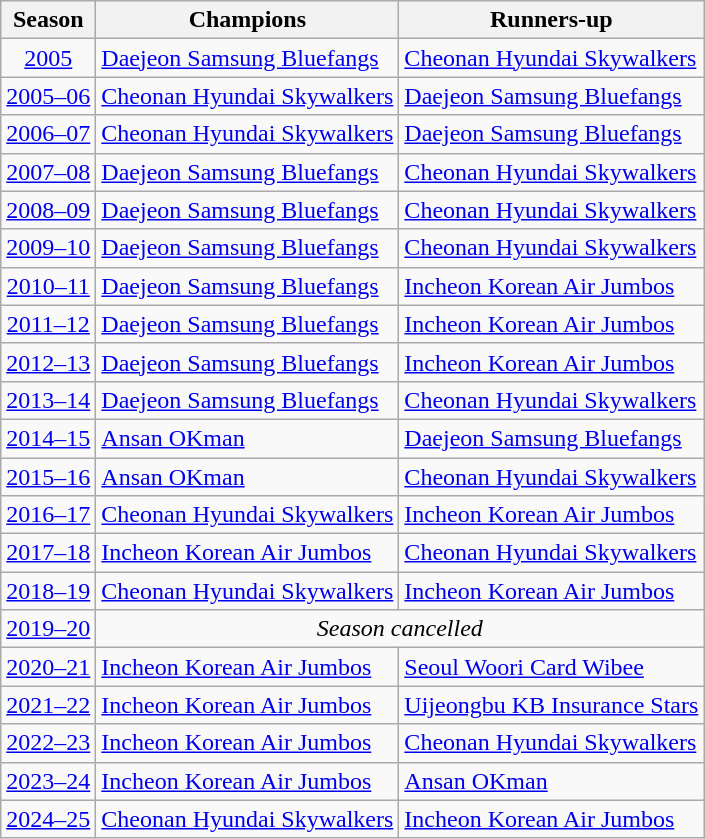<table class="wikitable">
<tr>
<th>Season</th>
<th>Champions</th>
<th>Runners-up</th>
</tr>
<tr>
<td align=center><a href='#'>2005</a></td>
<td><a href='#'>Daejeon Samsung Bluefangs</a></td>
<td><a href='#'>Cheonan Hyundai Skywalkers</a></td>
</tr>
<tr>
<td align=center><a href='#'>2005–06</a></td>
<td><a href='#'>Cheonan Hyundai Skywalkers</a></td>
<td><a href='#'>Daejeon Samsung Bluefangs</a></td>
</tr>
<tr>
<td align=center><a href='#'>2006–07</a></td>
<td><a href='#'>Cheonan Hyundai Skywalkers</a></td>
<td><a href='#'>Daejeon Samsung Bluefangs</a></td>
</tr>
<tr>
<td align=center><a href='#'>2007–08</a></td>
<td><a href='#'>Daejeon Samsung Bluefangs</a></td>
<td><a href='#'>Cheonan Hyundai Skywalkers</a></td>
</tr>
<tr>
<td align=center><a href='#'>2008–09</a></td>
<td><a href='#'>Daejeon Samsung Bluefangs</a></td>
<td><a href='#'>Cheonan Hyundai Skywalkers</a></td>
</tr>
<tr>
<td align=center><a href='#'>2009–10</a></td>
<td><a href='#'>Daejeon Samsung Bluefangs</a></td>
<td><a href='#'>Cheonan Hyundai Skywalkers</a></td>
</tr>
<tr>
<td align=center><a href='#'>2010–11</a></td>
<td><a href='#'>Daejeon Samsung Bluefangs</a></td>
<td><a href='#'>Incheon Korean Air Jumbos</a></td>
</tr>
<tr>
<td align=center><a href='#'>2011–12</a></td>
<td><a href='#'>Daejeon Samsung Bluefangs</a></td>
<td><a href='#'>Incheon Korean Air Jumbos</a></td>
</tr>
<tr>
<td align=center><a href='#'>2012–13</a></td>
<td><a href='#'>Daejeon Samsung Bluefangs</a></td>
<td><a href='#'>Incheon Korean Air Jumbos</a></td>
</tr>
<tr>
<td align=center><a href='#'>2013–14</a></td>
<td><a href='#'>Daejeon Samsung Bluefangs</a></td>
<td><a href='#'>Cheonan Hyundai Skywalkers</a></td>
</tr>
<tr>
<td align=center><a href='#'>2014–15</a></td>
<td><a href='#'>Ansan OKman</a></td>
<td><a href='#'>Daejeon Samsung Bluefangs</a></td>
</tr>
<tr>
<td align=center><a href='#'>2015–16</a></td>
<td><a href='#'>Ansan OKman</a></td>
<td><a href='#'>Cheonan Hyundai Skywalkers</a></td>
</tr>
<tr>
<td align=center><a href='#'>2016–17</a></td>
<td><a href='#'>Cheonan Hyundai Skywalkers</a></td>
<td><a href='#'>Incheon Korean Air Jumbos</a></td>
</tr>
<tr>
<td align=center><a href='#'>2017–18</a></td>
<td><a href='#'>Incheon Korean Air Jumbos</a></td>
<td><a href='#'>Cheonan Hyundai Skywalkers</a></td>
</tr>
<tr>
<td align=center><a href='#'>2018–19</a></td>
<td><a href='#'>Cheonan Hyundai Skywalkers</a></td>
<td><a href='#'>Incheon Korean Air Jumbos</a></td>
</tr>
<tr>
<td align=center><a href='#'>2019–20</a></td>
<td align=center colspan="2"><em>Season cancelled</em></td>
</tr>
<tr>
<td align=center><a href='#'>2020–21</a></td>
<td><a href='#'>Incheon Korean Air Jumbos</a></td>
<td><a href='#'>Seoul Woori Card Wibee</a></td>
</tr>
<tr>
<td align=center><a href='#'>2021–22</a></td>
<td><a href='#'>Incheon Korean Air Jumbos</a></td>
<td><a href='#'>Uijeongbu KB Insurance Stars</a></td>
</tr>
<tr>
<td align=center><a href='#'>2022–23</a></td>
<td><a href='#'>Incheon Korean Air Jumbos</a></td>
<td><a href='#'>Cheonan Hyundai Skywalkers</a></td>
</tr>
<tr>
<td align=center><a href='#'>2023–24</a></td>
<td><a href='#'>Incheon Korean Air Jumbos</a></td>
<td><a href='#'>Ansan OKman</a></td>
</tr>
<tr>
<td align=center><a href='#'>2024–25</a></td>
<td><a href='#'>Cheonan Hyundai Skywalkers</a></td>
<td><a href='#'>Incheon Korean Air Jumbos</a></td>
</tr>
</table>
